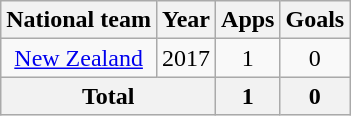<table class=wikitable style=text-align:center>
<tr>
<th>National team</th>
<th>Year</th>
<th>Apps</th>
<th>Goals</th>
</tr>
<tr>
<td rowspan=1><a href='#'>New Zealand</a></td>
<td>2017</td>
<td>1</td>
<td>0</td>
</tr>
<tr>
<th colspan=2>Total</th>
<th>1</th>
<th>0</th>
</tr>
</table>
